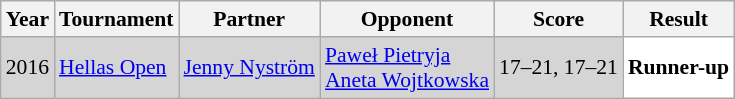<table class="sortable wikitable" style="font-size: 90%;">
<tr>
<th>Year</th>
<th>Tournament</th>
<th>Partner</th>
<th>Opponent</th>
<th>Score</th>
<th>Result</th>
</tr>
<tr style="background:#D5D5D5">
<td align="center">2016</td>
<td align="left"><a href='#'>Hellas Open</a></td>
<td align="left"> <a href='#'>Jenny Nyström</a></td>
<td align="left"> <a href='#'>Paweł Pietryja</a> <br>  <a href='#'>Aneta Wojtkowska</a></td>
<td align="left">17–21, 17–21</td>
<td style="text-align:left; background:white"> <strong>Runner-up</strong></td>
</tr>
</table>
